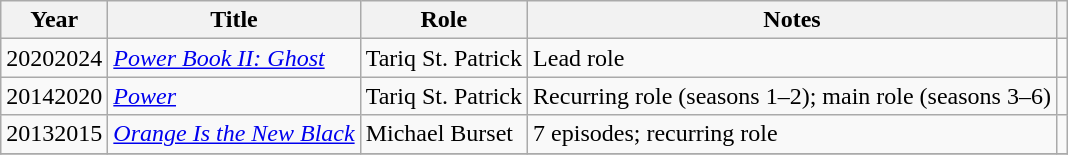<table class="wikitable sortable">
<tr>
<th scope="col">Year</th>
<th scope="col">Title</th>
<th scope="col">Role</th>
<th scope="col" class="unsortable">Notes</th>
<th></th>
</tr>
<tr>
<td>20202024</td>
<td><em><a href='#'>Power Book II: Ghost</a></em></td>
<td>Tariq St. Patrick</td>
<td>Lead role</td>
<td></td>
</tr>
<tr>
<td>20142020</td>
<td><em><a href='#'>Power</a></em></td>
<td>Tariq St. Patrick</td>
<td>Recurring role (seasons 1–2); main role (seasons 3–6)</td>
<td></td>
</tr>
<tr>
<td>20132015</td>
<td><em><a href='#'>Orange Is the New Black</a></em></td>
<td>Michael Burset</td>
<td>7 episodes; recurring role</td>
<td></td>
</tr>
<tr>
</tr>
</table>
